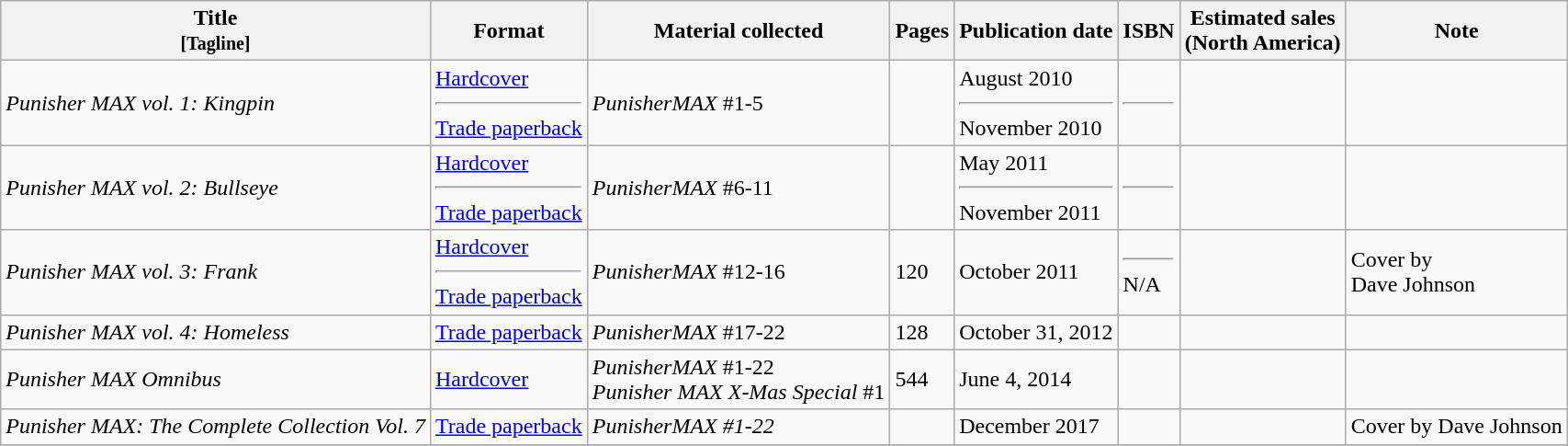<table class="wikitable">
<tr>
<th>Title<br><small>[Tagline]</small></th>
<th>Format</th>
<th>Material collected</th>
<th>Pages</th>
<th>Publication date</th>
<th>ISBN</th>
<th>Estimated sales<br>(North America)</th>
<th>Note</th>
</tr>
<tr>
<td><em>Punisher MAX vol. 1: Kingpin</em></td>
<td><a href='#'>Hardcover</a> <hr><a href='#'>Trade paperback</a></td>
<td><em>PunisherMAX</em> #1-5</td>
<td></td>
<td>August 2010<hr>November 2010</td>
<td><hr></td>
<td></td>
<td></td>
</tr>
<tr>
<td><em>Punisher MAX vol. 2: Bullseye</em></td>
<td><a href='#'>Hardcover</a><hr><a href='#'>Trade paperback</a></td>
<td><em>PunisherMAX</em> #6-11</td>
<td></td>
<td>May 2011<hr>November 2011</td>
<td><hr></td>
<td></td>
<td></td>
</tr>
<tr>
<td><em>Punisher MAX vol. 3: Frank</em></td>
<td><a href='#'>Hardcover</a><hr><a href='#'>Trade paperback</a></td>
<td><em>PunisherMAX</em> #12-16</td>
<td>120</td>
<td>October 2011</td>
<td><hr>N/A</td>
<td></td>
<td>Cover by<br>Dave Johnson</td>
</tr>
<tr>
<td><em>Punisher MAX vol. 4: Homeless</em></td>
<td><a href='#'>Trade paperback</a></td>
<td><em>PunisherMAX</em> #17-22</td>
<td>128</td>
<td>October 31, 2012</td>
<td><br></td>
<td></td>
<td></td>
</tr>
<tr>
<td><em>Punisher MAX Omnibus</em></td>
<td><a href='#'>Hardcover</a></td>
<td><em>PunisherMAX</em> #1-22<br><em>Punisher MAX X-Mas Special</em> #1</td>
<td>544</td>
<td>June 4, 2014</td>
<td></td>
<td></td>
<td></td>
</tr>
<tr>
<td><em>Punisher MAX: The Complete Collection Vol. 7</em></td>
<td><a href='#'>Trade paperback</a></td>
<td><em>PunisherMAX #1-22</em></td>
<td></td>
<td>December 2017</td>
<td></td>
<td></td>
<td>Cover by Dave Johnson</td>
</tr>
<tr>
</tr>
</table>
